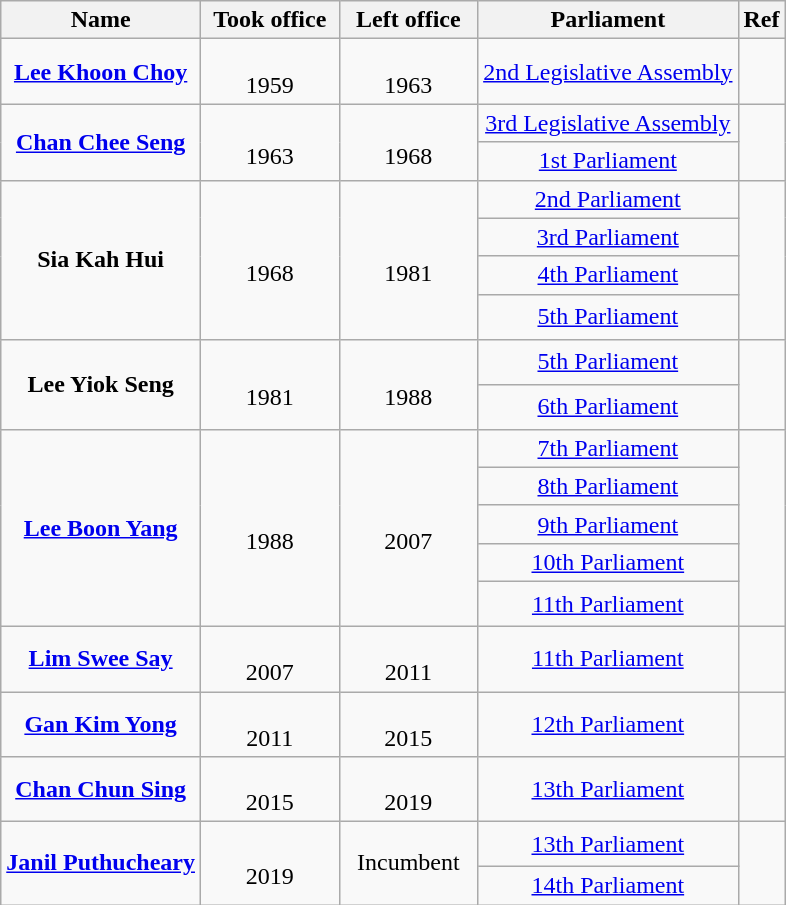<table class="wikitable" style="text-align:center; border:1px #aaf solid;">
<tr>
<th>Name<br></th>
<th width="85">Took office</th>
<th width="85">Left office</th>
<th>Parliament</th>
<th>Ref</th>
</tr>
<tr>
<td><strong><a href='#'>Lee Khoon Choy</a></strong><br></td>
<td><br>1959</td>
<td><br>1963</td>
<td><a href='#'>2nd Legislative Assembly</a></td>
<td></td>
</tr>
<tr>
<td rowspan="2"><strong><a href='#'>Chan Chee Seng</a></strong><br></td>
<td rowspan="2"><br>1963</td>
<td rowspan="2"><br>1968</td>
<td><a href='#'>3rd Legislative Assembly</a></td>
<td rowspan="2"></td>
</tr>
<tr>
<td><a href='#'>1st Parliament</a></td>
</tr>
<tr>
<td rowspan="4"><strong>Sia Kah Hui</strong><br></td>
<td rowspan="4"><br>1968</td>
<td rowspan="4"><br>1981</td>
<td><a href='#'>2nd Parliament</a></td>
<td rowspan="4"></td>
</tr>
<tr>
<td><a href='#'>3rd Parliament</a></td>
</tr>
<tr>
<td><a href='#'>4th Parliament</a></td>
</tr>
<tr style="height:30px;">
<td><a href='#'>5th Parliament</a></td>
</tr>
<tr style="height:30px;">
<td rowspan="2"><strong>Lee Yiok Seng</strong><br></td>
<td rowspan="2"><br>1981</td>
<td rowspan="2"><br>1988</td>
<td><a href='#'>5th Parliament</a></td>
<td rowspan="2"></td>
</tr>
<tr style="height:30px;">
<td><a href='#'>6th Parliament</a></td>
</tr>
<tr>
<td rowspan="5"><strong><a href='#'>Lee Boon Yang</a></strong><br></td>
<td rowspan="5"><br>1988</td>
<td rowspan="5"><br>2007</td>
<td><a href='#'>7th Parliament</a></td>
<td rowspan="5"></td>
</tr>
<tr>
<td><a href='#'>8th Parliament</a></td>
</tr>
<tr>
<td><a href='#'>9th Parliament</a></td>
</tr>
<tr>
<td><a href='#'>10th Parliament</a></td>
</tr>
<tr style="height:30px;">
<td><a href='#'>11th Parliament</a></td>
</tr>
<tr>
<td><strong><a href='#'>Lim Swee Say</a></strong><br></td>
<td><br>2007</td>
<td><br>2011</td>
<td><a href='#'>11th Parliament</a></td>
<td></td>
</tr>
<tr>
<td><strong><a href='#'>Gan Kim Yong</a></strong><br></td>
<td><br>2011</td>
<td><br>2015</td>
<td><a href='#'>12th Parliament</a></td>
<td></td>
</tr>
<tr>
<td><strong><a href='#'>Chan Chun Sing</a></strong><br></td>
<td><br>2015</td>
<td><br>2019</td>
<td><a href='#'>13th Parliament</a></td>
<td></td>
</tr>
<tr style="height:30px;">
<td rowspan="2"><strong><a href='#'>Janil Puthucheary</a></strong><br></td>
<td rowspan="2"><br>2019</td>
<td rowspan="2">Incumbent</td>
<td><a href='#'>13th Parliament</a></td>
<td rowspan="2"></td>
</tr>
<tr>
<td><a href='#'>14th Parliament</a></td>
</tr>
</table>
